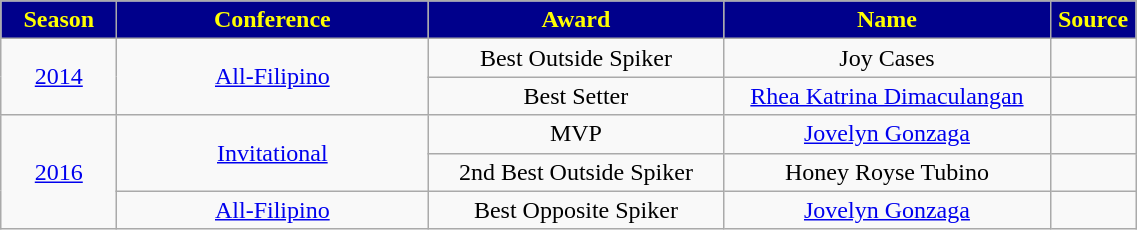<table class="wikitable">
<tr>
<th width=70px style="background:#00008B; color:yellow;">Season</th>
<th width=200px style="background:#00008B; color:yellow;">Conference</th>
<th width=190px style="background:#00008B; color:yellow;">Award</th>
<th width=210px style="background:#00008B; color:yellow;">Name</th>
<th width=50px style="background:#00008B; color:yellow;">Source</th>
</tr>
<tr align=center>
<td rowspan=2><a href='#'>2014</a></td>
<td rowspan=2><a href='#'>All-Filipino</a></td>
<td>Best Outside Spiker</td>
<td>Joy Cases</td>
<td></td>
</tr>
<tr align=center>
<td>Best Setter</td>
<td><a href='#'>Rhea Katrina Dimaculangan</a></td>
<td></td>
</tr>
<tr align=center>
<td rowspan=3><a href='#'>2016</a></td>
<td rowspan=2><a href='#'>Invitational</a></td>
<td>MVP</td>
<td><a href='#'>Jovelyn Gonzaga</a></td>
<td></td>
</tr>
<tr align=center>
<td>2nd Best Outside Spiker</td>
<td>Honey Royse Tubino</td>
<td></td>
</tr>
<tr align=center>
<td><a href='#'>All-Filipino</a></td>
<td>Best Opposite Spiker</td>
<td><a href='#'>Jovelyn Gonzaga</a></td>
<td></td>
</tr>
</table>
